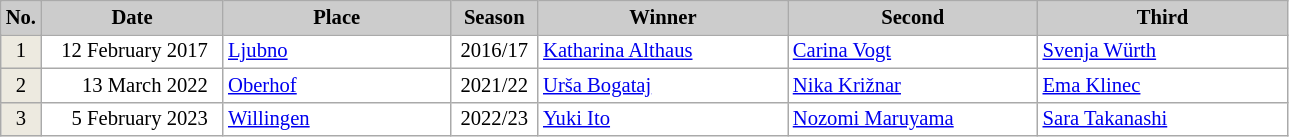<table class="wikitable plainrowheaders" style="background:#fff; font-size:86%; line-height:16px; border:grey solid 1px; border-collapse:collapse;">
<tr>
<th style="background:#ccc;" width="10">No.</th>
<th style="background:#ccc;" width="115">Date</th>
<th style="background:#ccc;" width="145">Place</th>
<th style="background:#ccc;" width="52">Season</th>
<th style="background:#ccc;" width="160">Winner</th>
<th style="background:#ccc;" width="160">Second</th>
<th style="background:#ccc;" width="160">Third</th>
</tr>
<tr>
<td align=center bgcolor=EDEAE0>1</td>
<td align=right>12 February 2017  </td>
<td><a href='#'>Ljubno</a></td>
<td align=center>2016/17</td>
<td> <a href='#'>Katharina Althaus</a></td>
<td> <a href='#'>Carina Vogt</a></td>
<td> <a href='#'>Svenja Würth</a></td>
</tr>
<tr>
<td align=center bgcolor=EDEAE0>2</td>
<td align=right>13 March 2022  </td>
<td><a href='#'>Oberhof</a></td>
<td align=center>2021/22</td>
<td> <a href='#'>Urša Bogataj</a></td>
<td> <a href='#'>Nika Križnar</a></td>
<td> <a href='#'>Ema Klinec</a></td>
</tr>
<tr>
<td align=center bgcolor=EDEAE0>3</td>
<td align=right>5 February 2023  </td>
<td><a href='#'>Willingen</a></td>
<td align=center>2022/23</td>
<td> <a href='#'>Yuki Ito</a></td>
<td> <a href='#'>Nozomi Maruyama</a></td>
<td> <a href='#'>Sara Takanashi</a></td>
</tr>
</table>
